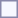<table style="border:1px solid #8888aa; background-color:#f7f8ff; padding:5px; font-size:95%; margin: 0px 12px 12px 0px;">
</table>
